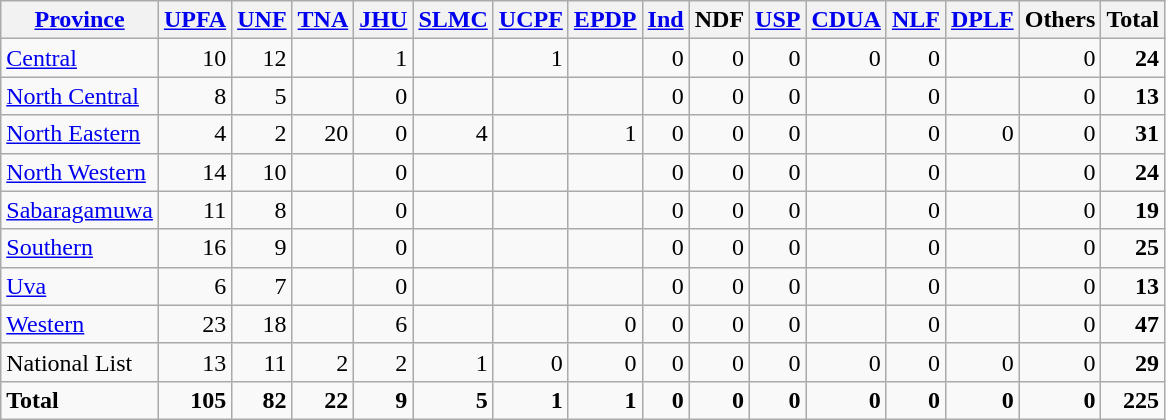<table class="wikitable sortable" border="1" style="text-align:right;">
<tr>
<th><a href='#'>Province</a></th>
<th><a href='#'>UPFA</a><br></th>
<th><a href='#'>UNF</a><br></th>
<th><a href='#'>TNA</a><br></th>
<th><a href='#'>JHU</a><br></th>
<th><a href='#'>SLMC</a><br></th>
<th><a href='#'>UCPF</a><br></th>
<th><a href='#'>EPDP</a><br></th>
<th><a href='#'>Ind</a><br></th>
<th>NDF<br></th>
<th><a href='#'>USP</a><br></th>
<th><a href='#'>CDUA</a><br></th>
<th><a href='#'>NLF</a><br></th>
<th><a href='#'>DPLF</a><br></th>
<th>Others<br></th>
<th>Total<br></th>
</tr>
<tr>
<td align=left><a href='#'>Central</a></td>
<td>10</td>
<td>12</td>
<td></td>
<td>1</td>
<td></td>
<td>1</td>
<td></td>
<td>0</td>
<td>0</td>
<td>0</td>
<td>0</td>
<td>0</td>
<td></td>
<td>0</td>
<td><strong>24</strong></td>
</tr>
<tr>
<td align=left><a href='#'>North Central</a></td>
<td>8</td>
<td>5</td>
<td></td>
<td>0</td>
<td></td>
<td></td>
<td></td>
<td>0</td>
<td>0</td>
<td>0</td>
<td></td>
<td>0</td>
<td></td>
<td>0</td>
<td><strong>13</strong></td>
</tr>
<tr>
<td align=left><a href='#'>North Eastern</a></td>
<td>4</td>
<td>2</td>
<td>20</td>
<td>0</td>
<td>4</td>
<td></td>
<td>1</td>
<td>0</td>
<td>0</td>
<td>0</td>
<td></td>
<td>0</td>
<td>0</td>
<td>0</td>
<td><strong>31</strong></td>
</tr>
<tr>
<td align=left><a href='#'>North Western</a></td>
<td>14</td>
<td>10</td>
<td></td>
<td>0</td>
<td></td>
<td></td>
<td></td>
<td>0</td>
<td>0</td>
<td>0</td>
<td></td>
<td>0</td>
<td></td>
<td>0</td>
<td><strong>24</strong></td>
</tr>
<tr>
<td align=left><a href='#'>Sabaragamuwa</a></td>
<td>11</td>
<td>8</td>
<td></td>
<td>0</td>
<td></td>
<td></td>
<td></td>
<td>0</td>
<td>0</td>
<td>0</td>
<td></td>
<td>0</td>
<td></td>
<td>0</td>
<td><strong>19</strong></td>
</tr>
<tr>
<td align=left><a href='#'>Southern</a></td>
<td>16</td>
<td>9</td>
<td></td>
<td>0</td>
<td></td>
<td></td>
<td></td>
<td>0</td>
<td>0</td>
<td>0</td>
<td></td>
<td>0</td>
<td></td>
<td>0</td>
<td><strong>25</strong></td>
</tr>
<tr>
<td align=left><a href='#'>Uva</a></td>
<td>6</td>
<td>7</td>
<td></td>
<td>0</td>
<td></td>
<td></td>
<td></td>
<td>0</td>
<td>0</td>
<td>0</td>
<td></td>
<td>0</td>
<td></td>
<td>0</td>
<td><strong>13</strong></td>
</tr>
<tr>
<td align=left><a href='#'>Western</a></td>
<td>23</td>
<td>18</td>
<td></td>
<td>6</td>
<td></td>
<td></td>
<td>0</td>
<td>0</td>
<td>0</td>
<td>0</td>
<td></td>
<td>0</td>
<td></td>
<td>0</td>
<td><strong>47</strong></td>
</tr>
<tr>
<td align=left>National List</td>
<td>13</td>
<td>11</td>
<td>2</td>
<td>2</td>
<td>1</td>
<td>0</td>
<td>0</td>
<td>0</td>
<td>0</td>
<td>0</td>
<td>0</td>
<td>0</td>
<td>0</td>
<td>0</td>
<td><strong>29</strong></td>
</tr>
<tr class="sortbottom">
<td align=left><strong>Total</strong></td>
<td><strong>105</strong></td>
<td><strong>82</strong></td>
<td><strong>22</strong></td>
<td><strong>9</strong></td>
<td><strong>5</strong></td>
<td><strong>1</strong></td>
<td><strong>1</strong></td>
<td><strong>0</strong></td>
<td><strong>0</strong></td>
<td><strong>0</strong></td>
<td><strong>0</strong></td>
<td><strong>0</strong></td>
<td><strong>0</strong></td>
<td><strong>0</strong></td>
<td><strong>225</strong></td>
</tr>
</table>
